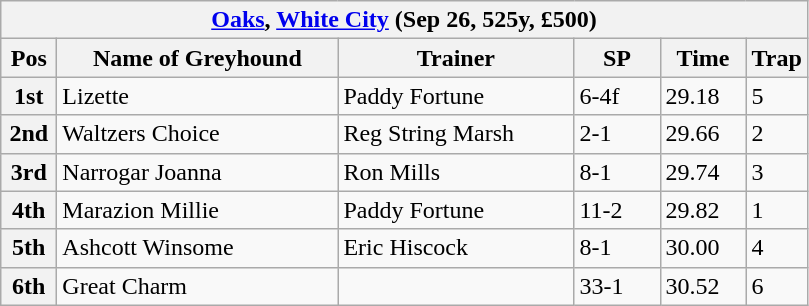<table class="wikitable">
<tr>
<th colspan="6"><a href='#'>Oaks</a>, <a href='#'>White City</a> (Sep 26, 525y, £500)</th>
</tr>
<tr>
<th width=30>Pos</th>
<th width=180>Name of Greyhound</th>
<th width=150>Trainer</th>
<th width=50>SP</th>
<th width=50>Time</th>
<th width=30>Trap</th>
</tr>
<tr>
<th>1st</th>
<td>Lizette</td>
<td>Paddy Fortune</td>
<td>6-4f</td>
<td>29.18</td>
<td>5</td>
</tr>
<tr>
<th>2nd</th>
<td>Waltzers Choice</td>
<td>Reg String Marsh</td>
<td>2-1</td>
<td>29.66</td>
<td>2</td>
</tr>
<tr>
<th>3rd</th>
<td>Narrogar Joanna</td>
<td>Ron Mills</td>
<td>8-1</td>
<td>29.74</td>
<td>3</td>
</tr>
<tr>
<th>4th</th>
<td>Marazion Millie</td>
<td>Paddy Fortune</td>
<td>11-2</td>
<td>29.82</td>
<td>1</td>
</tr>
<tr>
<th>5th</th>
<td>Ashcott Winsome</td>
<td>Eric Hiscock</td>
<td>8-1</td>
<td>30.00</td>
<td>4</td>
</tr>
<tr>
<th>6th</th>
<td>Great Charm</td>
<td></td>
<td>33-1</td>
<td>30.52</td>
<td>6</td>
</tr>
</table>
